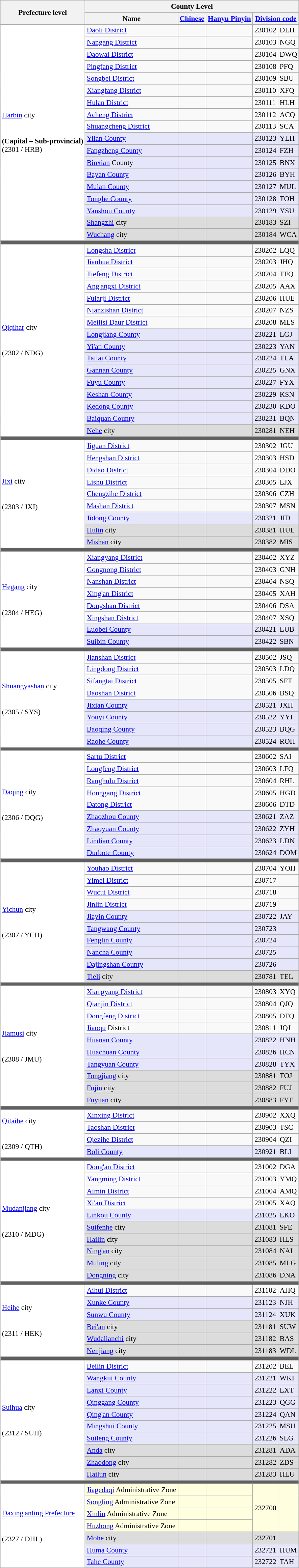<table class="wikitable" style="padding: 24em 0; font-size: 90%;">
<tr>
<th rowspan="2">Prefecture level<br></th>
<th colspan="5">County Level</th>
</tr>
<tr>
<th>Name</th>
<th><a href='#'>Chinese</a></th>
<th><a href='#'>Hanyu Pinyin</a></th>
<th colspan="2"><a href='#'>Division code</a></th>
</tr>
<tr>
<td bgcolor="#FFFFFF" rowspan="18"><a href='#'>Harbin</a> city<br><br><br> <strong>(Capital – Sub-provincial)</strong><br>(2301 / HRB)</td>
<td><a href='#'>Daoli District</a></td>
<td></td>
<td></td>
<td>230102</td>
<td>DLH</td>
</tr>
<tr>
<td><a href='#'>Nangang District</a></td>
<td></td>
<td></td>
<td>230103</td>
<td>NGQ</td>
</tr>
<tr>
<td><a href='#'>Daowai District</a></td>
<td></td>
<td></td>
<td>230104</td>
<td>DWQ</td>
</tr>
<tr>
<td><a href='#'>Pingfang District</a></td>
<td></td>
<td></td>
<td>230108</td>
<td>PFQ</td>
</tr>
<tr>
<td><a href='#'>Songbei District</a></td>
<td></td>
<td></td>
<td>230109</td>
<td>SBU</td>
</tr>
<tr>
<td><a href='#'>Xiangfang District</a></td>
<td></td>
<td></td>
<td>230110</td>
<td>XFQ</td>
</tr>
<tr>
<td><a href='#'>Hulan District</a></td>
<td></td>
<td></td>
<td>230111</td>
<td>HLH</td>
</tr>
<tr>
<td><a href='#'>Acheng District</a></td>
<td></td>
<td></td>
<td>230112</td>
<td>ACQ</td>
</tr>
<tr>
<td><a href='#'>Shuangcheng District</a></td>
<td></td>
<td></td>
<td>230113</td>
<td>SCA</td>
</tr>
<tr bgcolor="#E6E6FA">
<td><a href='#'>Yilan County</a></td>
<td></td>
<td></td>
<td>230123</td>
<td>YLH</td>
</tr>
<tr bgcolor="#E6E6FA">
<td><a href='#'>Fangzheng County</a></td>
<td></td>
<td></td>
<td>230124</td>
<td>FZH</td>
</tr>
<tr bgcolor="#E6E6FA">
<td><a href='#'>Binxian</a> County</td>
<td></td>
<td></td>
<td>230125</td>
<td>BNX</td>
</tr>
<tr bgcolor="#E6E6FA">
<td><a href='#'>Bayan County</a></td>
<td></td>
<td></td>
<td>230126</td>
<td>BYH</td>
</tr>
<tr bgcolor="#E6E6FA">
<td><a href='#'>Mulan County</a></td>
<td></td>
<td></td>
<td>230127</td>
<td>MUL</td>
</tr>
<tr bgcolor="#E6E6FA">
<td><a href='#'>Tonghe County</a></td>
<td></td>
<td></td>
<td>230128</td>
<td>TOH</td>
</tr>
<tr bgcolor="#E6E6FA">
<td><a href='#'>Yanshou County</a></td>
<td></td>
<td></td>
<td>230129</td>
<td>YSU</td>
</tr>
<tr bgcolor="#DCDCDC">
<td><a href='#'>Shangzhi</a> city</td>
<td></td>
<td></td>
<td>230183</td>
<td>SZI</td>
</tr>
<tr bgcolor="#DCDCDC">
<td><a href='#'>Wuchang</a> city</td>
<td></td>
<td></td>
<td>230184</td>
<td>WCA</td>
</tr>
<tr>
</tr>
<tr style = "background:#606060; height: 2pt">
<td colspan = "6"></td>
</tr>
<tr>
<td bgcolor="#FFFFFF" rowspan="16"><a href='#'>Qiqihar</a> city<br><br><br>(2302 / NDG)</td>
<td><a href='#'>Longsha District</a></td>
<td></td>
<td></td>
<td>230202</td>
<td>LQQ</td>
</tr>
<tr>
<td><a href='#'>Jianhua District</a></td>
<td></td>
<td></td>
<td>230203</td>
<td>JHQ</td>
</tr>
<tr>
<td><a href='#'>Tiefeng District</a></td>
<td></td>
<td></td>
<td>230204</td>
<td>TFQ</td>
</tr>
<tr>
<td><a href='#'>Ang'angxi District</a></td>
<td></td>
<td></td>
<td>230205</td>
<td>AAX</td>
</tr>
<tr>
<td><a href='#'>Fularji District</a></td>
<td></td>
<td></td>
<td>230206</td>
<td>HUE</td>
</tr>
<tr>
<td><a href='#'>Nianzishan District</a></td>
<td></td>
<td></td>
<td>230207</td>
<td>NZS</td>
</tr>
<tr>
<td><a href='#'>Meilisi Daur District</a></td>
<td></td>
<td></td>
<td>230208</td>
<td>MLS</td>
</tr>
<tr bgcolor="#E6E6FA">
<td><a href='#'>Longjiang County</a></td>
<td></td>
<td></td>
<td>230221</td>
<td>LGJ</td>
</tr>
<tr bgcolor="#E6E6FA">
<td><a href='#'>Yi'an County</a></td>
<td></td>
<td></td>
<td>230223</td>
<td>YAN</td>
</tr>
<tr bgcolor="#E6E6FA">
<td><a href='#'>Tailai County</a></td>
<td></td>
<td></td>
<td>230224</td>
<td>TLA</td>
</tr>
<tr bgcolor="#E6E6FA">
<td><a href='#'>Gannan County</a></td>
<td></td>
<td></td>
<td>230225</td>
<td>GNX</td>
</tr>
<tr bgcolor="#E6E6FA">
<td><a href='#'>Fuyu County</a></td>
<td></td>
<td></td>
<td>230227</td>
<td>FYX</td>
</tr>
<tr bgcolor="#E6E6FA">
<td><a href='#'>Keshan County</a></td>
<td></td>
<td></td>
<td>230229</td>
<td>KSN</td>
</tr>
<tr bgcolor="#E6E6FA">
<td><a href='#'>Kedong County</a></td>
<td></td>
<td></td>
<td>230230</td>
<td>KDO</td>
</tr>
<tr bgcolor="#E6E6FA">
<td><a href='#'>Baiquan County</a></td>
<td></td>
<td></td>
<td>230231</td>
<td>BQN</td>
</tr>
<tr bgcolor="#DCDCDC">
<td><a href='#'>Nehe</a> city</td>
<td></td>
<td></td>
<td>230281</td>
<td>NEH</td>
</tr>
<tr>
</tr>
<tr style = "background:#606060; height: 2pt">
<td colspan = "6"></td>
</tr>
<tr>
<td bgcolor="#FFFFFF" rowspan="9"><a href='#'>Jixi</a> city<br><br><br>(2303 / JXI)</td>
<td><a href='#'>Jiguan District</a></td>
<td></td>
<td></td>
<td>230302</td>
<td>JGU</td>
</tr>
<tr>
<td><a href='#'>Hengshan District</a></td>
<td></td>
<td></td>
<td>230303</td>
<td>HSD</td>
</tr>
<tr>
<td><a href='#'>Didao District</a></td>
<td></td>
<td></td>
<td>230304</td>
<td>DDO</td>
</tr>
<tr>
<td><a href='#'>Lishu District</a></td>
<td></td>
<td></td>
<td>230305</td>
<td>LJX</td>
</tr>
<tr>
<td><a href='#'>Chengzihe District</a></td>
<td></td>
<td></td>
<td>230306</td>
<td>CZH</td>
</tr>
<tr>
<td><a href='#'>Mashan District</a></td>
<td></td>
<td></td>
<td>230307</td>
<td>MSN</td>
</tr>
<tr bgcolor="#E6E6FA">
<td><a href='#'>Jidong County</a></td>
<td></td>
<td></td>
<td>230321</td>
<td>JID</td>
</tr>
<tr bgcolor="#DCDCDC">
<td><a href='#'>Hulin</a> city</td>
<td></td>
<td></td>
<td>230381</td>
<td>HUL</td>
</tr>
<tr bgcolor="#DCDCDC">
<td><a href='#'>Mishan</a> city</td>
<td></td>
<td></td>
<td>230382</td>
<td>MIS</td>
</tr>
<tr>
</tr>
<tr style = "background:#606060; height: 2pt">
<td colspan = "6"></td>
</tr>
<tr>
<td bgcolor="#FFFFFF" rowspan="8"><a href='#'>Hegang</a> city<br><br><br>(2304 / HEG)</td>
<td><a href='#'>Xiangyang District</a></td>
<td></td>
<td></td>
<td>230402</td>
<td>XYZ</td>
</tr>
<tr>
<td><a href='#'>Gongnong District</a></td>
<td></td>
<td></td>
<td>230403</td>
<td>GNH</td>
</tr>
<tr>
<td><a href='#'>Nanshan District</a></td>
<td></td>
<td></td>
<td>230404</td>
<td>NSQ</td>
</tr>
<tr>
<td><a href='#'>Xing'an District</a></td>
<td></td>
<td></td>
<td>230405</td>
<td>XAH</td>
</tr>
<tr>
<td><a href='#'>Dongshan District</a></td>
<td></td>
<td></td>
<td>230406</td>
<td>DSA</td>
</tr>
<tr>
<td><a href='#'>Xingshan District</a></td>
<td></td>
<td></td>
<td>230407</td>
<td>XSQ</td>
</tr>
<tr bgcolor="#E6E6FA">
<td><a href='#'>Luobei County</a></td>
<td></td>
<td></td>
<td>230421</td>
<td>LUB</td>
</tr>
<tr bgcolor="#E6E6FA">
<td><a href='#'>Suibin County</a></td>
<td></td>
<td></td>
<td>230422</td>
<td>SBN</td>
</tr>
<tr>
</tr>
<tr style = "background:#606060; height: 2pt">
<td colspan = "6"></td>
</tr>
<tr>
<td bgcolor="#FFFFFF" rowspan="8"><a href='#'>Shuangyashan</a> city<br><br><br>(2305 / SYS)</td>
<td><a href='#'>Jianshan District</a></td>
<td></td>
<td></td>
<td>230502</td>
<td>JSQ</td>
</tr>
<tr>
<td><a href='#'>Lingdong District</a></td>
<td></td>
<td></td>
<td>230503</td>
<td>LDQ</td>
</tr>
<tr>
<td><a href='#'>Sifangtai District</a></td>
<td></td>
<td></td>
<td>230505</td>
<td>SFT</td>
</tr>
<tr>
<td><a href='#'>Baoshan District</a></td>
<td></td>
<td></td>
<td>230506</td>
<td>BSQ</td>
</tr>
<tr bgcolor="#E6E6FA">
<td><a href='#'>Jixian County</a></td>
<td></td>
<td></td>
<td>230521</td>
<td>JXH</td>
</tr>
<tr bgcolor="#E6E6FA">
<td><a href='#'>Youyi County</a></td>
<td></td>
<td></td>
<td>230522</td>
<td>YYI</td>
</tr>
<tr bgcolor="#E6E6FA">
<td><a href='#'>Baoqing County</a></td>
<td></td>
<td></td>
<td>230523</td>
<td>BQG</td>
</tr>
<tr bgcolor="#E6E6FA">
<td><a href='#'>Raohe County</a></td>
<td></td>
<td></td>
<td>230524</td>
<td>ROH</td>
</tr>
<tr>
</tr>
<tr style = "background:#606060; height: 2pt">
<td colspan = "6"></td>
</tr>
<tr>
<td bgcolor="#FFFFFF" rowspan="9"><a href='#'>Daqing</a> city<br><br><br>(2306 / DQG)</td>
<td><a href='#'>Sartu District</a></td>
<td></td>
<td></td>
<td>230602</td>
<td>SAI</td>
</tr>
<tr>
<td><a href='#'>Longfeng District</a></td>
<td></td>
<td></td>
<td>230603</td>
<td>LFQ</td>
</tr>
<tr>
<td><a href='#'>Ranghulu District</a></td>
<td></td>
<td></td>
<td>230604</td>
<td>RHL</td>
</tr>
<tr>
<td><a href='#'>Honggang District</a></td>
<td></td>
<td></td>
<td>230605</td>
<td>HGD</td>
</tr>
<tr>
<td><a href='#'>Datong District</a></td>
<td></td>
<td></td>
<td>230606</td>
<td>DTD</td>
</tr>
<tr bgcolor="#E6E6FA">
<td><a href='#'>Zhaozhou County</a></td>
<td></td>
<td></td>
<td>230621</td>
<td>ZAZ</td>
</tr>
<tr bgcolor="#E6E6FA">
<td><a href='#'>Zhaoyuan County</a></td>
<td></td>
<td></td>
<td>230622</td>
<td>ZYH</td>
</tr>
<tr bgcolor="#E6E6FA">
<td><a href='#'>Lindian County</a></td>
<td></td>
<td></td>
<td>230623</td>
<td>LDN</td>
</tr>
<tr bgcolor="#E6E6FA">
<td><a href='#'>Durbote County</a></td>
<td></td>
<td></td>
<td>230624</td>
<td>DOM</td>
</tr>
<tr>
</tr>
<tr style = "background:#606060; height: 2pt">
<td colspan = "6"></td>
</tr>
<tr>
<td bgcolor="#FFFFFF" rowspan="10"><a href='#'>Yichun</a> city<br><br><br>(2307 / YCH)</td>
<td><a href='#'>Youhao District</a></td>
<td></td>
<td></td>
<td>230704</td>
<td>YOH</td>
</tr>
<tr>
<td><a href='#'>Yimei District</a></td>
<td></td>
<td></td>
<td>230717</td>
<td></td>
</tr>
<tr>
<td><a href='#'>Wucui District</a></td>
<td></td>
<td></td>
<td>230718</td>
<td></td>
</tr>
<tr>
<td><a href='#'>Jinlin District</a></td>
<td></td>
<td></td>
<td>230719</td>
<td></td>
</tr>
<tr bgcolor="#E6E6FA">
<td><a href='#'>Jiayin County</a></td>
<td></td>
<td></td>
<td>230722</td>
<td>JAY</td>
</tr>
<tr bgcolor="#E6E6FA">
<td><a href='#'>Tangwang County</a></td>
<td></td>
<td></td>
<td>230723</td>
<td></td>
</tr>
<tr bgcolor="#E6E6FA">
<td><a href='#'>Fenglin County</a></td>
<td></td>
<td></td>
<td>230724</td>
<td></td>
</tr>
<tr bgcolor="#E6E6FA">
<td><a href='#'>Nancha County</a></td>
<td></td>
<td></td>
<td>230725</td>
<td></td>
</tr>
<tr bgcolor="#E6E6FA">
<td><a href='#'>Dajingshan County</a></td>
<td></td>
<td></td>
<td>230726</td>
<td></td>
</tr>
<tr bgcolor="#DCDCDC">
<td><a href='#'>Tieli</a> city</td>
<td></td>
<td></td>
<td>230781</td>
<td>TEL</td>
</tr>
<tr>
</tr>
<tr style = "background:#606060; height: 2pt">
<td colspan = "6"></td>
</tr>
<tr>
<td bgcolor="#FFFFFF" rowspan="10"><a href='#'>Jiamusi</a> city<br><br><br>(2308 / JMU)</td>
<td><a href='#'>Xiangyang District</a></td>
<td></td>
<td></td>
<td>230803</td>
<td>XYQ</td>
</tr>
<tr>
<td><a href='#'>Qianjin District</a></td>
<td></td>
<td></td>
<td>230804</td>
<td>QJQ</td>
</tr>
<tr>
<td><a href='#'>Dongfeng District</a></td>
<td></td>
<td></td>
<td>230805</td>
<td>DFQ</td>
</tr>
<tr>
<td><a href='#'>Jiaoqu</a> District</td>
<td></td>
<td></td>
<td>230811</td>
<td>JQJ</td>
</tr>
<tr bgcolor="#E6E6FA">
<td><a href='#'>Huanan County</a></td>
<td></td>
<td></td>
<td>230822</td>
<td>HNH</td>
</tr>
<tr bgcolor="#E6E6FA">
<td><a href='#'>Huachuan County</a></td>
<td></td>
<td></td>
<td>230826</td>
<td>HCN</td>
</tr>
<tr bgcolor="#E6E6FA">
<td><a href='#'>Tangyuan County</a></td>
<td></td>
<td></td>
<td>230828</td>
<td>TYX</td>
</tr>
<tr bgcolor="#DCDCDC">
<td><a href='#'>Tongjiang</a> city</td>
<td></td>
<td></td>
<td>230881</td>
<td>TOJ</td>
</tr>
<tr bgcolor="#DCDCDC">
<td><a href='#'>Fujin</a> city</td>
<td></td>
<td></td>
<td>230882</td>
<td>FUJ</td>
</tr>
<tr bgcolor="#DCDCDC">
<td><a href='#'>Fuyuan</a> city</td>
<td></td>
<td></td>
<td>230883</td>
<td>FYF</td>
</tr>
<tr>
</tr>
<tr style = "background:#606060; height: 2pt">
<td colspan = "6"></td>
</tr>
<tr>
<td bgcolor="#FFFFFF" rowspan="4"><a href='#'>Qitaihe</a> city<br><br><br>(2309 / QTH)</td>
<td><a href='#'>Xinxing District</a></td>
<td></td>
<td></td>
<td>230902</td>
<td>XXQ</td>
</tr>
<tr>
<td><a href='#'>Taoshan District</a></td>
<td></td>
<td></td>
<td>230903</td>
<td>TSC</td>
</tr>
<tr>
<td><a href='#'>Qiezihe District</a></td>
<td></td>
<td></td>
<td>230904</td>
<td>QZI</td>
</tr>
<tr bgcolor="#E6E6FA">
<td><a href='#'>Boli County</a></td>
<td></td>
<td></td>
<td>230921</td>
<td>BLI</td>
</tr>
<tr>
</tr>
<tr style = "background:#606060; height: 2pt">
<td colspan = "6"></td>
</tr>
<tr>
<td bgcolor="#FFFFFF" rowspan="10"><a href='#'>Mudanjiang</a> city<br><br><br>(2310 / MDG)</td>
<td><a href='#'>Dong'an District</a></td>
<td></td>
<td></td>
<td>231002</td>
<td>DGA</td>
</tr>
<tr>
<td><a href='#'>Yangming District</a></td>
<td></td>
<td></td>
<td>231003</td>
<td>YMQ</td>
</tr>
<tr>
<td><a href='#'>Aimin District</a></td>
<td></td>
<td></td>
<td>231004</td>
<td>AMQ</td>
</tr>
<tr>
<td><a href='#'>Xi'an District</a></td>
<td></td>
<td></td>
<td>231005</td>
<td>XAQ</td>
</tr>
<tr bgcolor="#E6E6FA">
<td><a href='#'>Linkou County</a></td>
<td></td>
<td></td>
<td>231025</td>
<td>LKO</td>
</tr>
<tr bgcolor="#DCDCDC">
<td><a href='#'>Suifenhe</a> city</td>
<td></td>
<td></td>
<td>231081</td>
<td>SFE</td>
</tr>
<tr bgcolor="#DCDCDC">
<td><a href='#'>Hailin</a> city</td>
<td></td>
<td></td>
<td>231083</td>
<td>HLS</td>
</tr>
<tr bgcolor="#DCDCDC">
<td><a href='#'>Ning'an</a> city</td>
<td></td>
<td></td>
<td>231084</td>
<td>NAI</td>
</tr>
<tr bgcolor="#DCDCDC">
<td><a href='#'>Muling</a> city</td>
<td></td>
<td> </td>
<td>231085</td>
<td>MLG</td>
</tr>
<tr bgcolor="#DCDCDC">
<td><a href='#'>Dongning</a> city</td>
<td></td>
<td></td>
<td>231086</td>
<td>DNA</td>
</tr>
<tr>
</tr>
<tr style = "background:#606060; height: 2pt">
<td colspan = "6"></td>
</tr>
<tr>
<td bgcolor="#FFFFFF" rowspan="6"><a href='#'>Heihe</a> city<br><br><br>(2311 / HEK)</td>
<td><a href='#'>Aihui District</a></td>
<td></td>
<td></td>
<td>231102</td>
<td>AHQ</td>
</tr>
<tr bgcolor="#E6E6FA">
<td><a href='#'>Xunke County</a></td>
<td></td>
<td></td>
<td>231123</td>
<td>NJH</td>
</tr>
<tr bgcolor="#E6E6FA">
<td><a href='#'>Sunwu County</a></td>
<td></td>
<td></td>
<td>231124</td>
<td>XUK</td>
</tr>
<tr bgcolor="#DCDCDC">
<td><a href='#'>Bei'an</a> city</td>
<td></td>
<td></td>
<td>231181</td>
<td>SUW</td>
</tr>
<tr bgcolor="#DCDCDC">
<td><a href='#'>Wudalianchi</a> city</td>
<td></td>
<td></td>
<td>231182</td>
<td>BAS</td>
</tr>
<tr bgcolor="#DCDCDC">
<td><a href='#'>Nenjiang</a> city</td>
<td></td>
<td></td>
<td>231183</td>
<td>WDL</td>
</tr>
<tr>
</tr>
<tr style = "background:#606060; height: 2pt">
<td colspan = "6"></td>
</tr>
<tr>
<td bgcolor="#FFFFFF" rowspan="10"><a href='#'>Suihua</a> city<br><br><br>(2312 / SUH)</td>
<td><a href='#'>Beilin District</a></td>
<td></td>
<td></td>
<td>231202</td>
<td>BEL</td>
</tr>
<tr bgcolor="#E6E6FA">
<td><a href='#'>Wangkui County</a></td>
<td></td>
<td></td>
<td>231221</td>
<td>WKI</td>
</tr>
<tr bgcolor="#E6E6FA">
<td><a href='#'>Lanxi County</a></td>
<td></td>
<td></td>
<td>231222</td>
<td>LXT</td>
</tr>
<tr bgcolor="#E6E6FA">
<td><a href='#'>Qinggang County</a></td>
<td></td>
<td></td>
<td>231223</td>
<td>QGG</td>
</tr>
<tr bgcolor="#E6E6FA">
<td><a href='#'>Qing'an County</a></td>
<td></td>
<td></td>
<td>231224</td>
<td>QAN</td>
</tr>
<tr bgcolor="#E6E6FA">
<td><a href='#'>Mingshui County</a></td>
<td></td>
<td></td>
<td>231225</td>
<td>MSU</td>
</tr>
<tr bgcolor="#E6E6FA">
<td><a href='#'>Suileng County</a></td>
<td></td>
<td></td>
<td>231226</td>
<td>SLG</td>
</tr>
<tr bgcolor="#DCDCDC">
<td><a href='#'>Anda</a> city</td>
<td></td>
<td></td>
<td>231281</td>
<td>ADA</td>
</tr>
<tr bgcolor="#DCDCDC">
<td><a href='#'>Zhaodong</a> city</td>
<td></td>
<td></td>
<td>231282</td>
<td>ZDS</td>
</tr>
<tr bgcolor="#DCDCDC">
<td><a href='#'>Hailun</a> city</td>
<td></td>
<td></td>
<td>231283</td>
<td>HLU</td>
</tr>
<tr>
</tr>
<tr style = "background:#606060; height: 2pt">
<td colspan = "6"></td>
</tr>
<tr>
<td bgcolor="#FFFFFF" rowspan="7"><a href='#'>Daxing'anling Prefecture</a><br><br><br>(2327 / DHL)</td>
<td style="background:lightyellow"><a href='#'>Jiagedaqi</a> Administrative Zone</td>
<td style="background:lightyellow"></td>
<td style="background:lightyellow"></td>
<td rowspan="4" style="background:lightyellow">232700</td>
<td rowspan="4" style="background:lightyellow"></td>
</tr>
<tr style="background:lightyellow">
<td><a href='#'>Songling</a> Administrative Zone</td>
<td></td>
<td></td>
</tr>
<tr style="background:lightyellow">
<td><a href='#'>Xinlin</a> Administrative Zone</td>
<td></td>
<td></td>
</tr>
<tr style="background:lightyellow">
<td><a href='#'>Huzhong</a> Administrative Zone</td>
<td></td>
<td></td>
</tr>
<tr bgcolor="#DCDCDC">
<td><a href='#'>Mohe</a> city</td>
<td></td>
<td></td>
<td>232701</td>
<td></td>
</tr>
<tr bgcolor="#E6E6FA">
<td><a href='#'>Huma County</a></td>
<td></td>
<td></td>
<td>232721</td>
<td>HUM</td>
</tr>
<tr bgcolor="#E6E6FA">
<td><a href='#'>Tahe County</a></td>
<td></td>
<td></td>
<td>232722</td>
<td>TAH</td>
</tr>
</table>
